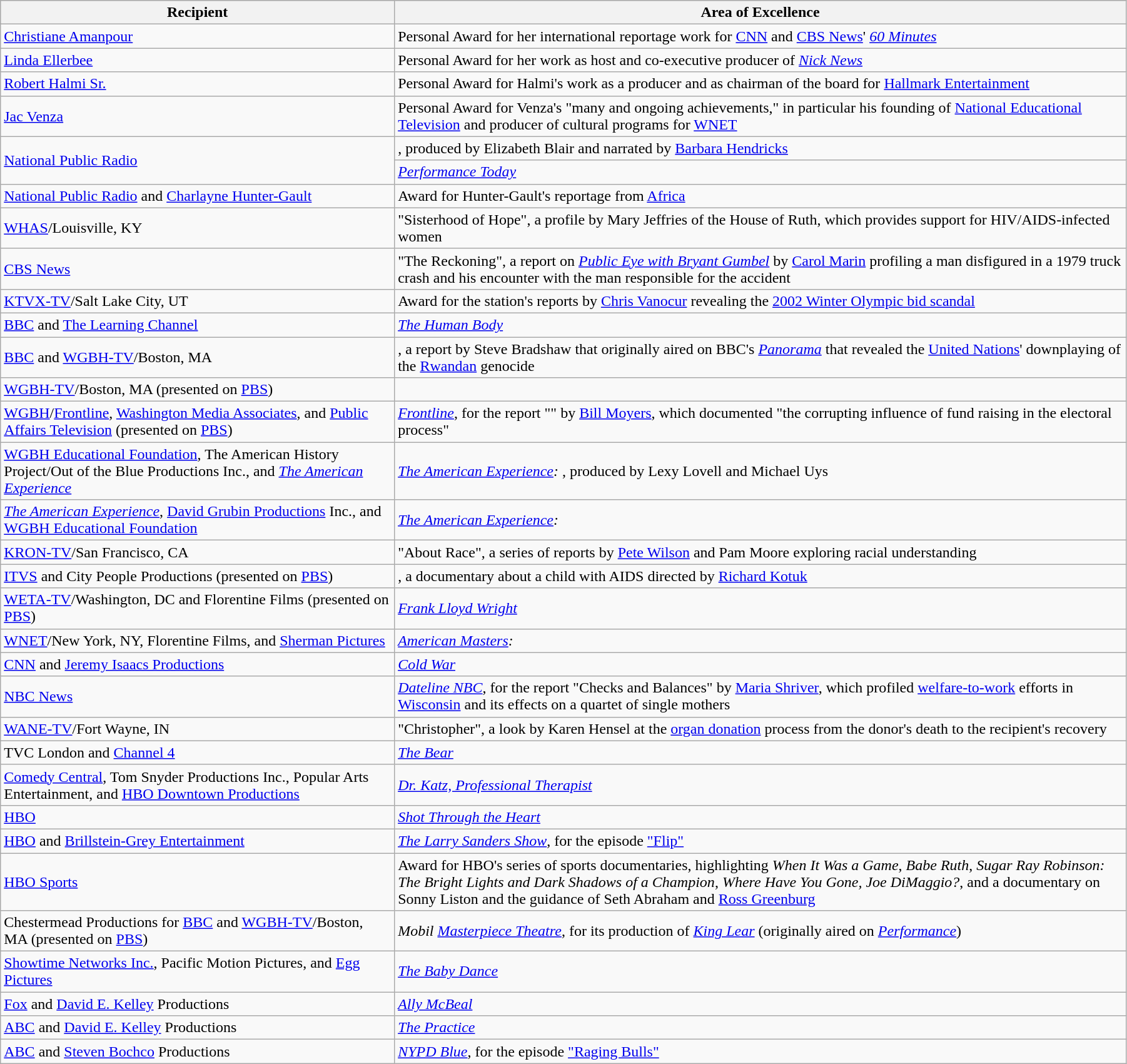<table class="wikitable" style="width:95%">
<tr bgcolor="#CCCCCC">
<th width=35%>Recipient</th>
<th width=65%>Area of Excellence</th>
</tr>
<tr>
<td><a href='#'>Christiane Amanpour</a></td>
<td>Personal Award for her international reportage work for <a href='#'>CNN</a> and <a href='#'>CBS News</a>' <em><a href='#'>60 Minutes</a></em></td>
</tr>
<tr>
<td><a href='#'>Linda Ellerbee</a></td>
<td>Personal Award for her work as host and co-executive producer of <em><a href='#'>Nick News</a></em></td>
</tr>
<tr>
<td><a href='#'>Robert Halmi Sr.</a></td>
<td>Personal Award for Halmi's work as a producer and as chairman of the board for <a href='#'>Hallmark Entertainment</a></td>
</tr>
<tr>
<td><a href='#'>Jac Venza</a></td>
<td>Personal Award for Venza's "many and ongoing achievements," in particular his founding of <a href='#'>National Educational Television</a> and producer of cultural programs for <a href='#'>WNET</a></td>
</tr>
<tr>
<td rowspan="2"><a href='#'>National Public Radio</a></td>
<td><em></em>, produced by Elizabeth Blair and narrated by <a href='#'>Barbara Hendricks</a></td>
</tr>
<tr>
<td><em><a href='#'>Performance Today</a></em></td>
</tr>
<tr>
<td><a href='#'>National Public Radio</a> and <a href='#'>Charlayne Hunter-Gault</a></td>
<td>Award for Hunter-Gault's reportage from <a href='#'>Africa</a></td>
</tr>
<tr>
<td><a href='#'>WHAS</a>/Louisville, KY</td>
<td>"Sisterhood of Hope", a profile by Mary Jeffries of the House of Ruth, which provides support for HIV/AIDS-infected women</td>
</tr>
<tr>
<td><a href='#'>CBS News</a></td>
<td>"The Reckoning", a report on <em><a href='#'>Public Eye with Bryant Gumbel</a></em> by <a href='#'>Carol Marin</a> profiling a man disfigured in a 1979 truck crash and his encounter with the man responsible for the accident</td>
</tr>
<tr>
<td><a href='#'>KTVX-TV</a>/Salt Lake City, UT</td>
<td>Award for the station's reports by <a href='#'>Chris Vanocur</a> revealing the <a href='#'>2002 Winter Olympic bid scandal</a></td>
</tr>
<tr>
<td><a href='#'>BBC</a> and <a href='#'>The Learning Channel</a></td>
<td><em><a href='#'>The Human Body</a></em></td>
</tr>
<tr>
<td><a href='#'>BBC</a> and <a href='#'>WGBH-TV</a>/Boston, MA</td>
<td><em></em>, a report by Steve Bradshaw that originally aired on BBC's <em><a href='#'>Panorama</a></em> that revealed the <a href='#'>United Nations</a>' downplaying of the <a href='#'>Rwandan</a> genocide</td>
</tr>
<tr>
<td><a href='#'>WGBH-TV</a>/Boston, MA (presented on <a href='#'>PBS</a>)</td>
<td><em></em></td>
</tr>
<tr>
<td><a href='#'>WGBH</a>/<a href='#'>Frontline</a>, <a href='#'>Washington Media Associates</a>, and <a href='#'>Public Affairs Television</a> (presented on <a href='#'>PBS</a>)</td>
<td><em><a href='#'>Frontline</a></em>, for the report "" by <a href='#'>Bill Moyers</a>, which documented "the corrupting influence of fund raising in the electoral process"</td>
</tr>
<tr>
<td><a href='#'>WGBH Educational Foundation</a>, The American History Project/Out of the Blue Productions Inc., and <em><a href='#'>The American Experience</a></em></td>
<td><em><a href='#'>The American Experience</a>: </em>, produced by Lexy Lovell and Michael Uys</td>
</tr>
<tr>
<td><em><a href='#'>The American Experience</a></em>, <a href='#'>David Grubin Productions</a> Inc., and <a href='#'>WGBH Educational Foundation</a></td>
<td><em><a href='#'>The American Experience</a>: </em></td>
</tr>
<tr>
<td><a href='#'>KRON-TV</a>/San Francisco, CA</td>
<td>"About Race", a series of reports by <a href='#'>Pete Wilson</a> and Pam Moore exploring racial understanding</td>
</tr>
<tr>
<td><a href='#'>ITVS</a> and City People Productions (presented on <a href='#'>PBS</a>)</td>
<td><em></em>, a documentary about a child with AIDS directed by <a href='#'>Richard Kotuk</a></td>
</tr>
<tr>
<td><a href='#'>WETA-TV</a>/Washington, DC and Florentine Films (presented on <a href='#'>PBS</a>)</td>
<td><em><a href='#'>Frank Lloyd Wright</a></em></td>
</tr>
<tr>
<td><a href='#'>WNET</a>/New York, NY, Florentine Films, and <a href='#'>Sherman Pictures</a></td>
<td><em><a href='#'>American Masters</a>: </em></td>
</tr>
<tr>
<td><a href='#'>CNN</a> and <a href='#'>Jeremy Isaacs Productions</a></td>
<td><em><a href='#'>Cold War</a></em></td>
</tr>
<tr>
<td><a href='#'>NBC News</a></td>
<td><em><a href='#'>Dateline NBC</a></em>, for the report "Checks and Balances" by <a href='#'>Maria Shriver</a>, which profiled <a href='#'>welfare-to-work</a> efforts in <a href='#'>Wisconsin</a> and its effects on a quartet of single mothers</td>
</tr>
<tr>
<td><a href='#'>WANE-TV</a>/Fort Wayne, IN</td>
<td>"Christopher", a look by Karen Hensel at the <a href='#'>organ donation</a> process from the donor's death to the recipient's recovery</td>
</tr>
<tr>
<td>TVC London and <a href='#'>Channel 4</a></td>
<td><em><a href='#'>The Bear</a></em></td>
</tr>
<tr>
<td><a href='#'>Comedy Central</a>, Tom Snyder Productions Inc., Popular Arts Entertainment, and <a href='#'>HBO Downtown Productions</a></td>
<td><em><a href='#'>Dr. Katz, Professional Therapist</a></em></td>
</tr>
<tr>
<td><a href='#'>HBO</a></td>
<td><em><a href='#'>Shot Through the Heart</a></em></td>
</tr>
<tr>
<td><a href='#'>HBO</a> and <a href='#'>Brillstein-Grey Entertainment</a></td>
<td><em><a href='#'>The Larry Sanders Show</a></em>, for the episode <a href='#'>"Flip"</a></td>
</tr>
<tr>
<td><a href='#'>HBO Sports</a></td>
<td>Award for HBO's series of sports documentaries, highlighting <em>When It Was a Game</em>, <em>Babe Ruth</em>, <em>Sugar Ray Robinson: The Bright Lights and Dark Shadows of a Champion</em>, <em>Where Have You Gone, Joe DiMaggio?</em>, and a documentary on Sonny Liston and the guidance of Seth Abraham and <a href='#'>Ross Greenburg</a></td>
</tr>
<tr>
<td>Chestermead Productions for <a href='#'>BBC</a> and <a href='#'>WGBH-TV</a>/Boston, MA (presented on <a href='#'>PBS</a>)</td>
<td><em>Mobil <a href='#'>Masterpiece Theatre</a></em>, for its production of <em><a href='#'>King Lear</a></em> (originally aired on <em><a href='#'>Performance</a></em>)</td>
</tr>
<tr>
<td><a href='#'>Showtime Networks Inc.</a>, Pacific Motion Pictures, and <a href='#'>Egg Pictures</a></td>
<td><em><a href='#'>The Baby Dance</a></em></td>
</tr>
<tr>
<td><a href='#'>Fox</a> and <a href='#'>David E. Kelley</a> Productions</td>
<td><em><a href='#'>Ally McBeal</a></em></td>
</tr>
<tr>
<td><a href='#'>ABC</a> and <a href='#'>David E. Kelley</a> Productions</td>
<td><em><a href='#'>The Practice</a></em></td>
</tr>
<tr>
<td><a href='#'>ABC</a> and <a href='#'>Steven Bochco</a> Productions</td>
<td><em><a href='#'>NYPD Blue</a></em>, for the episode <a href='#'>"Raging Bulls"</a></td>
</tr>
</table>
